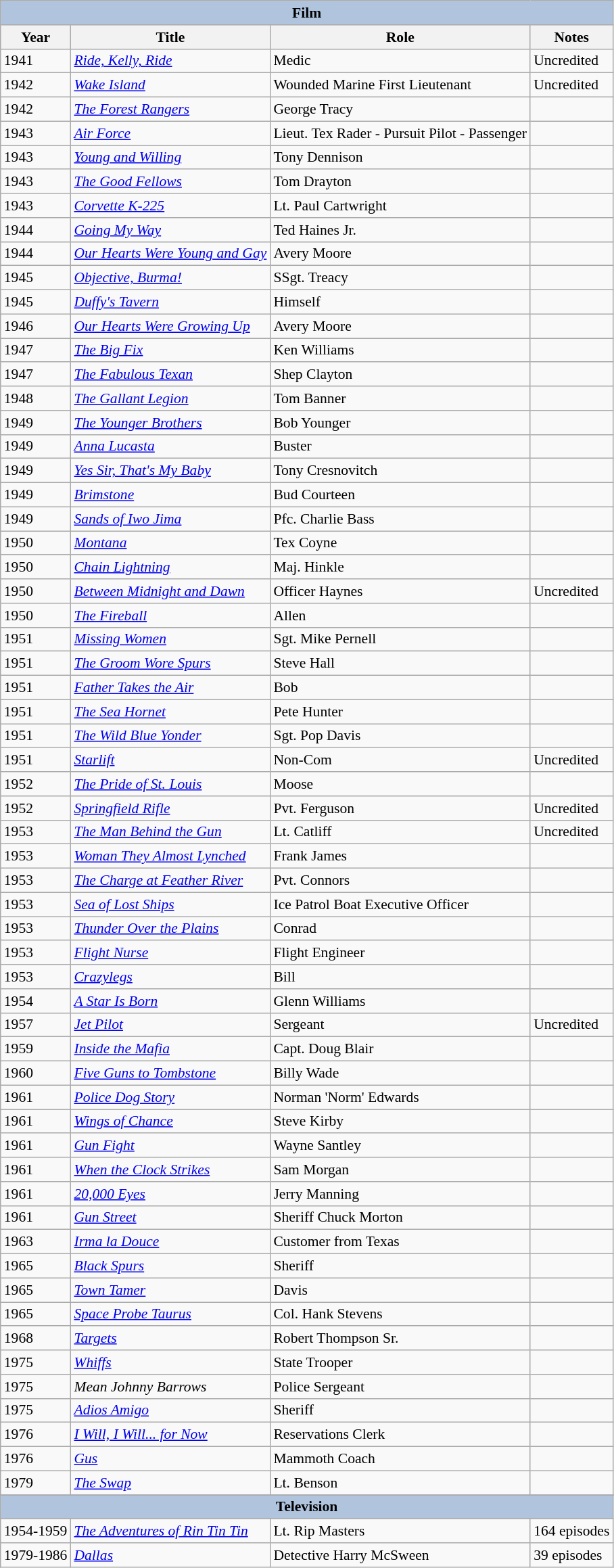<table class="wikitable" style="font-size: 90%;">
<tr>
<th colspan="4" style="background: LightSteelBlue;">Film</th>
</tr>
<tr>
<th>Year</th>
<th>Title</th>
<th>Role</th>
<th>Notes</th>
</tr>
<tr>
<td>1941</td>
<td><em><a href='#'>Ride, Kelly, Ride</a></em></td>
<td>Medic</td>
<td>Uncredited</td>
</tr>
<tr>
<td>1942</td>
<td><em><a href='#'>Wake Island</a></em></td>
<td>Wounded Marine First Lieutenant</td>
<td>Uncredited</td>
</tr>
<tr>
<td>1942</td>
<td><em><a href='#'>The Forest Rangers</a></em></td>
<td>George Tracy</td>
<td></td>
</tr>
<tr>
<td>1943</td>
<td><em><a href='#'>Air Force</a></em></td>
<td>Lieut. Tex Rader - Pursuit Pilot - Passenger</td>
<td></td>
</tr>
<tr>
<td>1943</td>
<td><em><a href='#'>Young and Willing</a></em></td>
<td>Tony Dennison</td>
<td></td>
</tr>
<tr>
<td>1943</td>
<td><em><a href='#'>The Good Fellows</a></em></td>
<td>Tom Drayton</td>
<td></td>
</tr>
<tr>
<td>1943</td>
<td><em><a href='#'>Corvette K-225</a></em></td>
<td>Lt. Paul Cartwright</td>
<td></td>
</tr>
<tr>
<td>1944</td>
<td><em><a href='#'>Going My Way</a></em></td>
<td>Ted Haines Jr.</td>
<td></td>
</tr>
<tr>
<td>1944</td>
<td><em><a href='#'>Our Hearts Were Young and Gay</a></em></td>
<td>Avery Moore</td>
<td></td>
</tr>
<tr>
<td>1945</td>
<td><em><a href='#'>Objective, Burma!</a></em></td>
<td>SSgt. Treacy</td>
<td></td>
</tr>
<tr>
<td>1945</td>
<td><em><a href='#'>Duffy's Tavern</a></em></td>
<td>Himself</td>
<td></td>
</tr>
<tr>
<td>1946</td>
<td><em><a href='#'>Our Hearts Were Growing Up</a></em></td>
<td>Avery Moore</td>
<td></td>
</tr>
<tr>
<td>1947</td>
<td><em><a href='#'>The Big Fix</a></em></td>
<td>Ken Williams</td>
<td></td>
</tr>
<tr>
<td>1947</td>
<td><em><a href='#'>The Fabulous Texan</a></em></td>
<td>Shep Clayton</td>
<td></td>
</tr>
<tr>
<td>1948</td>
<td><em><a href='#'>The Gallant Legion</a></em></td>
<td>Tom Banner</td>
<td></td>
</tr>
<tr>
<td>1949</td>
<td><em><a href='#'>The Younger Brothers</a></em></td>
<td>Bob Younger</td>
<td></td>
</tr>
<tr>
<td>1949</td>
<td><em><a href='#'>Anna Lucasta</a></em></td>
<td>Buster</td>
<td></td>
</tr>
<tr>
<td>1949</td>
<td><em><a href='#'>Yes Sir, That's My Baby</a></em></td>
<td>Tony Cresnovitch</td>
<td></td>
</tr>
<tr>
<td>1949</td>
<td><em><a href='#'>Brimstone</a></em></td>
<td>Bud Courteen</td>
<td></td>
</tr>
<tr>
<td>1949</td>
<td><em><a href='#'>Sands of Iwo Jima</a></em></td>
<td>Pfc. Charlie Bass</td>
<td></td>
</tr>
<tr>
<td>1950</td>
<td><em><a href='#'>Montana</a></em></td>
<td>Tex Coyne</td>
<td></td>
</tr>
<tr>
<td>1950</td>
<td><em><a href='#'>Chain Lightning</a></em></td>
<td>Maj. Hinkle</td>
<td></td>
</tr>
<tr>
<td>1950</td>
<td><em><a href='#'>Between Midnight and Dawn</a></em></td>
<td>Officer Haynes</td>
<td>Uncredited</td>
</tr>
<tr>
<td>1950</td>
<td><em><a href='#'>The Fireball</a></em></td>
<td>Allen</td>
<td></td>
</tr>
<tr>
<td>1951</td>
<td><em><a href='#'>Missing Women</a></em></td>
<td>Sgt. Mike Pernell</td>
<td></td>
</tr>
<tr>
<td>1951</td>
<td><em><a href='#'>The Groom Wore Spurs</a></em></td>
<td>Steve Hall</td>
<td></td>
</tr>
<tr>
<td>1951</td>
<td><em><a href='#'>Father Takes the Air</a></em></td>
<td>Bob</td>
<td></td>
</tr>
<tr>
<td>1951</td>
<td><em><a href='#'>The Sea Hornet</a></em></td>
<td>Pete Hunter</td>
<td></td>
</tr>
<tr>
<td>1951</td>
<td><em><a href='#'>The Wild Blue Yonder</a></em></td>
<td>Sgt. Pop Davis</td>
<td></td>
</tr>
<tr>
<td>1951</td>
<td><em><a href='#'>Starlift</a></em></td>
<td>Non-Com</td>
<td>Uncredited</td>
</tr>
<tr>
<td>1952</td>
<td><em><a href='#'>The Pride of St. Louis</a></em></td>
<td>Moose</td>
<td></td>
</tr>
<tr>
<td>1952</td>
<td><em><a href='#'>Springfield Rifle</a></em></td>
<td>Pvt. Ferguson</td>
<td>Uncredited</td>
</tr>
<tr>
<td>1953</td>
<td><em><a href='#'>The Man Behind the Gun</a></em></td>
<td>Lt. Catliff</td>
<td>Uncredited</td>
</tr>
<tr>
<td>1953</td>
<td><em><a href='#'>Woman They Almost Lynched</a></em></td>
<td>Frank James</td>
<td></td>
</tr>
<tr>
<td>1953</td>
<td><em><a href='#'>The Charge at Feather River</a></em></td>
<td>Pvt. Connors</td>
<td></td>
</tr>
<tr>
<td>1953</td>
<td><em><a href='#'>Sea of Lost Ships</a></em></td>
<td>Ice Patrol Boat Executive Officer</td>
<td></td>
</tr>
<tr>
<td>1953</td>
<td><em><a href='#'>Thunder Over the Plains</a></em></td>
<td>Conrad</td>
<td></td>
</tr>
<tr>
<td>1953</td>
<td><em><a href='#'>Flight Nurse</a></em></td>
<td>Flight Engineer</td>
<td></td>
</tr>
<tr>
<td>1953</td>
<td><em><a href='#'>Crazylegs</a></em></td>
<td>Bill</td>
<td></td>
</tr>
<tr>
<td>1954</td>
<td><em><a href='#'>A Star Is Born</a></em></td>
<td>Glenn Williams</td>
<td></td>
</tr>
<tr>
<td>1957</td>
<td><em><a href='#'>Jet Pilot</a></em></td>
<td>Sergeant</td>
<td>Uncredited</td>
</tr>
<tr>
<td>1959</td>
<td><em><a href='#'>Inside the Mafia</a></em></td>
<td>Capt. Doug Blair</td>
<td></td>
</tr>
<tr>
<td>1960</td>
<td><em><a href='#'>Five Guns to Tombstone</a></em></td>
<td>Billy Wade</td>
<td></td>
</tr>
<tr>
<td>1961</td>
<td><em><a href='#'>Police Dog Story</a></em></td>
<td>Norman 'Norm' Edwards</td>
<td></td>
</tr>
<tr>
<td>1961</td>
<td><em><a href='#'>Wings of Chance</a></em></td>
<td>Steve Kirby</td>
<td></td>
</tr>
<tr>
<td>1961</td>
<td><em><a href='#'>Gun Fight</a></em></td>
<td>Wayne Santley</td>
<td></td>
</tr>
<tr>
<td>1961</td>
<td><em><a href='#'>When the Clock Strikes</a></em></td>
<td>Sam Morgan</td>
<td></td>
</tr>
<tr>
<td>1961</td>
<td><em><a href='#'>20,000 Eyes</a></em></td>
<td>Jerry Manning</td>
<td></td>
</tr>
<tr>
<td>1961</td>
<td><em><a href='#'>Gun Street</a></em></td>
<td>Sheriff Chuck Morton</td>
<td></td>
</tr>
<tr>
<td>1963</td>
<td><em><a href='#'>Irma la Douce</a></em></td>
<td>Customer from Texas</td>
<td></td>
</tr>
<tr>
<td>1965</td>
<td><em><a href='#'>Black Spurs</a></em></td>
<td>Sheriff</td>
<td></td>
</tr>
<tr>
<td>1965</td>
<td><em><a href='#'>Town Tamer</a></em></td>
<td>Davis</td>
<td></td>
</tr>
<tr>
<td>1965</td>
<td><em><a href='#'>Space Probe Taurus</a></em></td>
<td>Col. Hank Stevens</td>
<td></td>
</tr>
<tr>
<td>1968</td>
<td><em><a href='#'>Targets</a></em></td>
<td>Robert Thompson Sr.</td>
<td></td>
</tr>
<tr>
<td>1975</td>
<td><em><a href='#'>Whiffs</a></em></td>
<td>State Trooper</td>
<td></td>
</tr>
<tr>
<td>1975</td>
<td><em>Mean Johnny Barrows</em></td>
<td>Police Sergeant</td>
<td></td>
</tr>
<tr>
<td>1975</td>
<td><em><a href='#'>Adios Amigo</a></em></td>
<td>Sheriff</td>
<td></td>
</tr>
<tr>
<td>1976</td>
<td><em><a href='#'>I Will, I Will... for Now</a></em></td>
<td>Reservations Clerk</td>
<td></td>
</tr>
<tr>
<td>1976</td>
<td><em><a href='#'>Gus</a></em></td>
<td>Mammoth Coach</td>
<td></td>
</tr>
<tr>
<td>1979</td>
<td><em><a href='#'>The Swap</a></em></td>
<td>Lt. Benson</td>
<td></td>
</tr>
<tr>
</tr>
<tr>
<th colspan="4" style="background: LightSteelBlue;">Television</th>
</tr>
<tr>
<td>1954-1959</td>
<td><em><a href='#'>The Adventures of Rin Tin Tin</a></em></td>
<td>Lt. Rip Masters</td>
<td>164 episodes</td>
</tr>
<tr>
<td>1979-1986</td>
<td><em><a href='#'>Dallas</a></em></td>
<td>Detective Harry McSween</td>
<td>39 episodes</td>
</tr>
</table>
